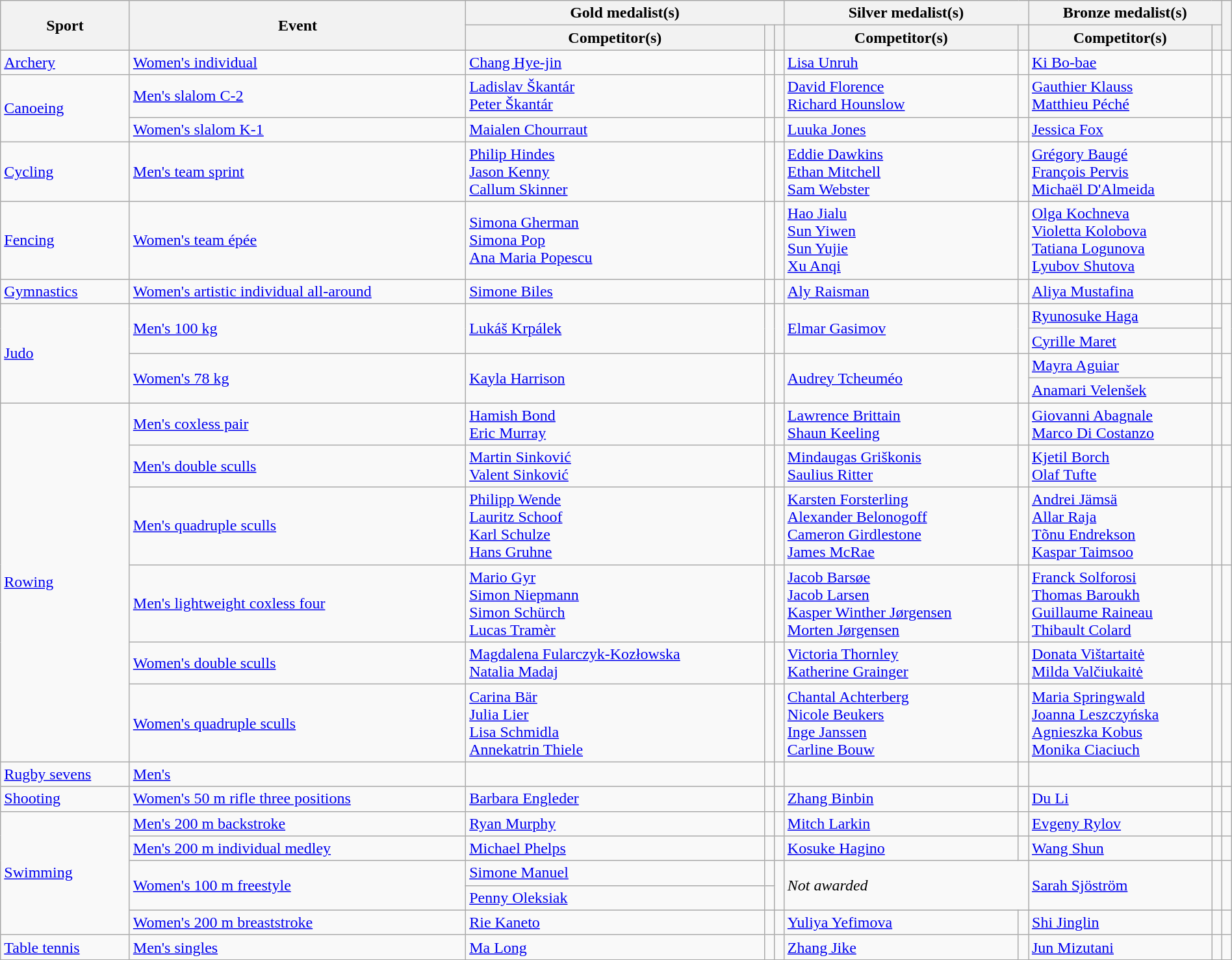<table class="wikitable" style="width:100%;">
<tr>
<th rowspan="2">Sport</th>
<th rowspan="2">Event</th>
<th colspan="3">Gold medalist(s)</th>
<th colspan="2">Silver medalist(s)</th>
<th colspan="2">Bronze medalist(s)</th>
<th rowspan="2"></th>
</tr>
<tr>
<th>Competitor(s)</th>
<th></th>
<th></th>
<th>Competitor(s)</th>
<th></th>
<th>Competitor(s)</th>
<th></th>
</tr>
<tr>
<td><a href='#'>Archery</a></td>
<td><a href='#'>Women's individual</a></td>
<td><a href='#'>Chang Hye-jin</a></td>
<td></td>
<td></td>
<td><a href='#'>Lisa Unruh</a></td>
<td></td>
<td><a href='#'>Ki Bo-bae</a></td>
<td></td>
<td></td>
</tr>
<tr>
<td rowspan="2"><a href='#'>Canoeing</a></td>
<td><a href='#'>Men's slalom C-2</a></td>
<td><a href='#'>Ladislav Škantár</a><br><a href='#'>Peter Škantár</a></td>
<td></td>
<td></td>
<td><a href='#'>David Florence</a><br><a href='#'>Richard Hounslow</a></td>
<td></td>
<td><a href='#'>Gauthier Klauss</a><br><a href='#'>Matthieu Péché</a></td>
<td></td>
<td></td>
</tr>
<tr>
<td><a href='#'>Women's slalom K-1</a></td>
<td><a href='#'>Maialen Chourraut</a></td>
<td></td>
<td></td>
<td><a href='#'>Luuka Jones</a></td>
<td></td>
<td><a href='#'>Jessica Fox</a></td>
<td></td>
<td></td>
</tr>
<tr>
<td><a href='#'>Cycling</a></td>
<td><a href='#'>Men's team sprint</a></td>
<td><a href='#'>Philip Hindes</a><br><a href='#'>Jason Kenny</a><br><a href='#'>Callum Skinner</a></td>
<td></td>
<td></td>
<td><a href='#'>Eddie Dawkins</a><br><a href='#'>Ethan Mitchell</a><br><a href='#'>Sam Webster</a></td>
<td></td>
<td><a href='#'>Grégory Baugé</a><br><a href='#'>François Pervis</a><br><a href='#'>Michaël D'Almeida</a></td>
<td></td>
<td></td>
</tr>
<tr>
<td><a href='#'>Fencing</a></td>
<td><a href='#'>Women's team épée</a></td>
<td><a href='#'>Simona Gherman</a><br><a href='#'>Simona Pop</a><br><a href='#'>Ana Maria Popescu</a></td>
<td></td>
<td></td>
<td><a href='#'>Hao Jialu</a><br><a href='#'>Sun Yiwen</a><br><a href='#'>Sun Yujie</a><br><a href='#'>Xu Anqi</a></td>
<td></td>
<td><a href='#'>Olga Kochneva</a><br><a href='#'>Violetta Kolobova</a><br><a href='#'>Tatiana Logunova</a><br><a href='#'>Lyubov Shutova</a></td>
<td></td>
<td></td>
</tr>
<tr>
<td><a href='#'>Gymnastics</a></td>
<td><a href='#'>Women's artistic individual all-around</a></td>
<td><a href='#'>Simone Biles</a></td>
<td></td>
<td></td>
<td><a href='#'>Aly Raisman</a></td>
<td></td>
<td><a href='#'>Aliya Mustafina</a></td>
<td></td>
<td></td>
</tr>
<tr>
<td rowspan="4"><a href='#'>Judo</a></td>
<td rowspan="2"><a href='#'>Men's 100 kg</a></td>
<td rowspan="2"><a href='#'>Lukáš Krpálek</a></td>
<td rowspan="2"></td>
<td rowspan="2"></td>
<td rowspan="2"><a href='#'>Elmar Gasimov</a></td>
<td rowspan="2"></td>
<td><a href='#'>Ryunosuke Haga</a></td>
<td></td>
<td rowspan="2"></td>
</tr>
<tr>
<td><a href='#'>Cyrille Maret</a></td>
<td></td>
</tr>
<tr>
<td rowspan="2"><a href='#'>Women's 78 kg</a></td>
<td rowspan="2"><a href='#'>Kayla Harrison</a></td>
<td rowspan="2"></td>
<td rowspan="2"></td>
<td rowspan="2"><a href='#'>Audrey Tcheuméo</a></td>
<td rowspan="2"></td>
<td><a href='#'>Mayra Aguiar</a></td>
<td></td>
<td rowspan="2"></td>
</tr>
<tr>
<td><a href='#'>Anamari Velenšek</a></td>
<td></td>
</tr>
<tr>
<td rowspan="6"><a href='#'>Rowing</a></td>
<td><a href='#'>Men's coxless pair</a></td>
<td><a href='#'>Hamish Bond</a><br><a href='#'>Eric Murray</a></td>
<td></td>
<td></td>
<td><a href='#'>Lawrence Brittain</a><br><a href='#'>Shaun Keeling</a></td>
<td></td>
<td><a href='#'>Giovanni Abagnale</a><br><a href='#'>Marco Di Costanzo</a></td>
<td></td>
<td></td>
</tr>
<tr>
<td><a href='#'>Men's double sculls</a></td>
<td><a href='#'>Martin Sinković</a><br><a href='#'>Valent Sinković</a></td>
<td></td>
<td></td>
<td><a href='#'>Mindaugas Griškonis</a><br><a href='#'>Saulius Ritter</a></td>
<td></td>
<td><a href='#'>Kjetil Borch</a><br><a href='#'>Olaf Tufte</a></td>
<td></td>
<td></td>
</tr>
<tr>
<td><a href='#'>Men's quadruple sculls</a></td>
<td><a href='#'>Philipp Wende</a><br><a href='#'>Lauritz Schoof</a><br><a href='#'>Karl Schulze</a><br><a href='#'>Hans Gruhne</a></td>
<td></td>
<td></td>
<td><a href='#'>Karsten Forsterling</a><br><a href='#'>Alexander Belonogoff</a><br><a href='#'>Cameron Girdlestone</a><br><a href='#'>James McRae</a></td>
<td></td>
<td><a href='#'>Andrei Jämsä</a><br><a href='#'>Allar Raja</a><br><a href='#'>Tõnu Endrekson</a><br><a href='#'>Kaspar Taimsoo</a></td>
<td></td>
<td></td>
</tr>
<tr>
<td><a href='#'>Men's lightweight coxless four</a></td>
<td><a href='#'>Mario Gyr</a><br><a href='#'>Simon Niepmann</a><br><a href='#'>Simon Schürch</a><br><a href='#'>Lucas Tramèr</a></td>
<td></td>
<td></td>
<td><a href='#'>Jacob Barsøe</a><br><a href='#'>Jacob Larsen</a><br><a href='#'>Kasper Winther Jørgensen</a><br><a href='#'>Morten Jørgensen</a></td>
<td></td>
<td><a href='#'>Franck Solforosi</a><br><a href='#'>Thomas Baroukh</a><br><a href='#'>Guillaume Raineau</a><br><a href='#'>Thibault Colard</a></td>
<td></td>
<td></td>
</tr>
<tr>
<td><a href='#'>Women's double sculls</a></td>
<td><a href='#'>Magdalena Fularczyk-Kozłowska</a><br><a href='#'>Natalia Madaj</a></td>
<td></td>
<td></td>
<td><a href='#'>Victoria Thornley</a><br><a href='#'>Katherine Grainger</a></td>
<td></td>
<td><a href='#'>Donata Vištartaitė</a><br><a href='#'>Milda Valčiukaitė</a></td>
<td></td>
<td></td>
</tr>
<tr>
<td><a href='#'>Women's quadruple sculls</a></td>
<td><a href='#'>Carina Bär</a><br><a href='#'>Julia Lier</a><br><a href='#'>Lisa Schmidla</a><br><a href='#'>Annekatrin Thiele</a></td>
<td></td>
<td></td>
<td><a href='#'>Chantal Achterberg</a><br><a href='#'>Nicole Beukers</a><br><a href='#'>Inge Janssen</a><br><a href='#'>Carline Bouw</a></td>
<td></td>
<td><a href='#'>Maria Springwald</a><br><a href='#'>Joanna Leszczyńska</a><br><a href='#'>Agnieszka Kobus</a><br><a href='#'>Monika Ciaciuch</a></td>
<td></td>
<td></td>
</tr>
<tr>
<td><a href='#'>Rugby sevens</a></td>
<td><a href='#'>Men's</a></td>
<td></td>
<td></td>
<td></td>
<td></td>
<td></td>
<td></td>
<td></td>
<td></td>
</tr>
<tr>
<td><a href='#'>Shooting</a></td>
<td><a href='#'>Women's 50 m rifle three positions</a></td>
<td><a href='#'>Barbara Engleder</a></td>
<td></td>
<td></td>
<td><a href='#'>Zhang Binbin</a></td>
<td></td>
<td><a href='#'>Du Li</a></td>
<td></td>
<td></td>
</tr>
<tr>
<td rowspan="5"><a href='#'>Swimming</a></td>
<td><a href='#'>Men's 200 m backstroke</a></td>
<td><a href='#'>Ryan Murphy</a></td>
<td></td>
<td></td>
<td><a href='#'>Mitch Larkin</a></td>
<td></td>
<td><a href='#'>Evgeny Rylov</a></td>
<td></td>
<td></td>
</tr>
<tr>
<td><a href='#'>Men's 200 m individual medley</a></td>
<td><a href='#'>Michael Phelps</a></td>
<td></td>
<td></td>
<td><a href='#'>Kosuke Hagino</a></td>
<td></td>
<td><a href='#'>Wang Shun</a></td>
<td></td>
<td></td>
</tr>
<tr>
<td rowspan="2"><a href='#'>Women's 100 m freestyle</a></td>
<td><a href='#'>Simone Manuel</a></td>
<td></td>
<td rowspan="2"></td>
<td rowspan="2" colspan="2"><em>Not awarded</em></td>
<td rowspan="2"><a href='#'>Sarah Sjöström</a></td>
<td rowspan="2"></td>
<td rowspan="2"></td>
</tr>
<tr>
<td><a href='#'>Penny Oleksiak</a></td>
<td></td>
</tr>
<tr>
<td><a href='#'>Women's 200 m breaststroke</a></td>
<td><a href='#'>Rie Kaneto</a></td>
<td></td>
<td></td>
<td><a href='#'>Yuliya Yefimova</a></td>
<td></td>
<td><a href='#'>Shi Jinglin</a></td>
<td></td>
<td></td>
</tr>
<tr>
<td><a href='#'>Table tennis</a></td>
<td><a href='#'>Men's singles</a></td>
<td><a href='#'>Ma Long</a></td>
<td></td>
<td></td>
<td><a href='#'>Zhang Jike</a></td>
<td></td>
<td><a href='#'>Jun Mizutani</a></td>
<td></td>
<td></td>
</tr>
</table>
